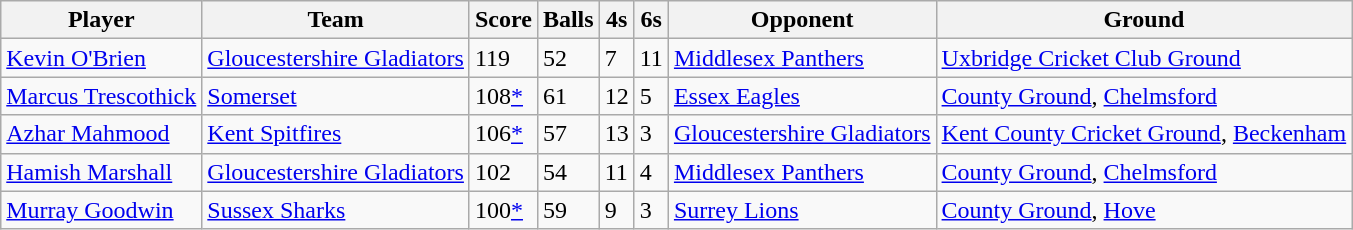<table class="wikitable">
<tr>
<th>Player</th>
<th>Team</th>
<th>Score</th>
<th>Balls</th>
<th>4s</th>
<th>6s</th>
<th>Opponent</th>
<th>Ground</th>
</tr>
<tr>
<td><a href='#'>Kevin O'Brien</a></td>
<td><a href='#'>Gloucestershire Gladiators</a></td>
<td>119</td>
<td>52</td>
<td>7</td>
<td>11</td>
<td><a href='#'>Middlesex Panthers</a></td>
<td><a href='#'>Uxbridge Cricket Club Ground</a></td>
</tr>
<tr>
<td><a href='#'>Marcus Trescothick</a></td>
<td><a href='#'>Somerset</a></td>
<td>108<a href='#'>*</a></td>
<td>61</td>
<td>12</td>
<td>5</td>
<td><a href='#'>Essex Eagles</a></td>
<td><a href='#'>County Ground</a>, <a href='#'>Chelmsford</a></td>
</tr>
<tr>
<td><a href='#'>Azhar Mahmood</a></td>
<td><a href='#'>Kent Spitfires</a></td>
<td>106<a href='#'>*</a></td>
<td>57</td>
<td>13</td>
<td>3</td>
<td><a href='#'>Gloucestershire Gladiators</a></td>
<td><a href='#'>Kent County Cricket Ground</a>, <a href='#'>Beckenham</a></td>
</tr>
<tr>
<td><a href='#'>Hamish Marshall</a></td>
<td><a href='#'>Gloucestershire Gladiators</a></td>
<td>102</td>
<td>54</td>
<td>11</td>
<td>4</td>
<td><a href='#'>Middlesex Panthers</a></td>
<td><a href='#'>County Ground</a>, <a href='#'>Chelmsford</a></td>
</tr>
<tr>
<td><a href='#'>Murray Goodwin</a></td>
<td><a href='#'>Sussex Sharks</a></td>
<td>100<a href='#'>*</a></td>
<td>59</td>
<td>9</td>
<td>3</td>
<td><a href='#'>Surrey Lions</a></td>
<td><a href='#'>County Ground</a>, <a href='#'>Hove</a></td>
</tr>
</table>
